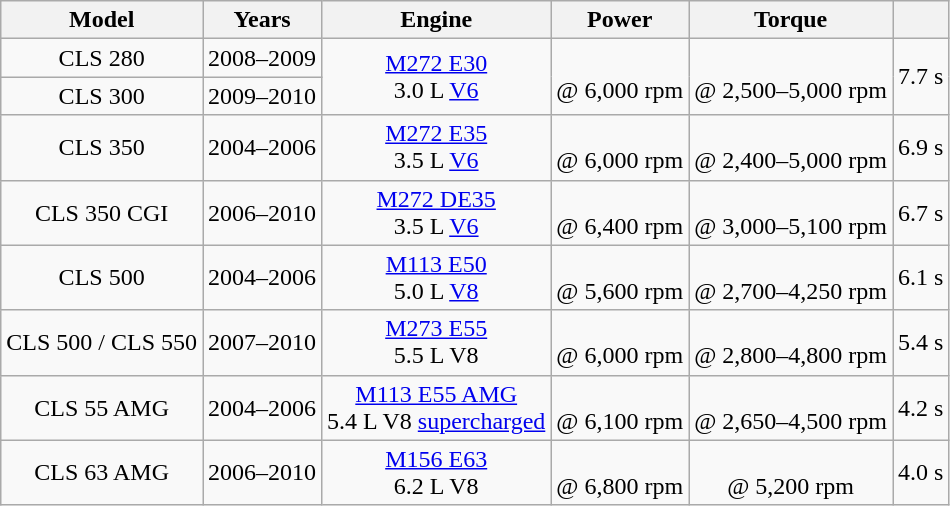<table class="wikitable sortable" style="text-align: center;">
<tr>
<th>Model</th>
<th>Years</th>
<th>Engine</th>
<th>Power</th>
<th>Torque</th>
<th></th>
</tr>
<tr>
<td>CLS 280</td>
<td>2008–2009</td>
<td rowspan="2"><a href='#'>M272 E30</a> <br> 3.0 L <a href='#'>V6</a></td>
<td rowspan="2"> <br> @ 6,000 rpm</td>
<td rowspan="2"> <br> @ 2,500–5,000 rpm</td>
<td rowspan="2">7.7 s</td>
</tr>
<tr>
<td>CLS 300</td>
<td>2009–2010</td>
</tr>
<tr>
<td>CLS 350</td>
<td>2004–2006</td>
<td><a href='#'>M272 E35</a> <br> 3.5 L <a href='#'>V6</a></td>
<td> <br> @ 6,000 rpm</td>
<td> <br> @ 2,400–5,000 rpm</td>
<td>6.9 s</td>
</tr>
<tr>
<td>CLS 350 CGI</td>
<td>2006–2010</td>
<td><a href='#'>M272 DE35</a> <br> 3.5 L <a href='#'>V6</a></td>
<td> <br> @ 6,400 rpm</td>
<td> <br> @ 3,000–5,100 rpm</td>
<td>6.7 s</td>
</tr>
<tr>
<td>CLS 500</td>
<td>2004–2006</td>
<td><a href='#'>M113 E50</a> <br> 5.0 L <a href='#'>V8</a></td>
<td> <br> @ 5,600 rpm</td>
<td> <br> @ 2,700–4,250 rpm</td>
<td>6.1 s</td>
</tr>
<tr>
<td>CLS 500 / CLS 550</td>
<td>2007–2010</td>
<td><a href='#'>M273 E55</a> <br> 5.5 L V8</td>
<td> <br> @ 6,000 rpm</td>
<td> <br> @ 2,800–4,800 rpm</td>
<td>5.4 s</td>
</tr>
<tr>
<td>CLS 55 AMG</td>
<td>2004–2006</td>
<td><a href='#'>M113 E55 AMG</a> <br> 5.4 L V8 <a href='#'>supercharged</a></td>
<td> <br> @ 6,100 rpm</td>
<td> <br> @ 2,650–4,500 rpm</td>
<td>4.2 s</td>
</tr>
<tr>
<td>CLS 63 AMG</td>
<td>2006–2010</td>
<td><a href='#'>M156 E63</a> <br> 6.2 L V8</td>
<td> <br> @ 6,800 rpm</td>
<td> <br> @ 5,200 rpm</td>
<td>4.0 s</td>
</tr>
</table>
